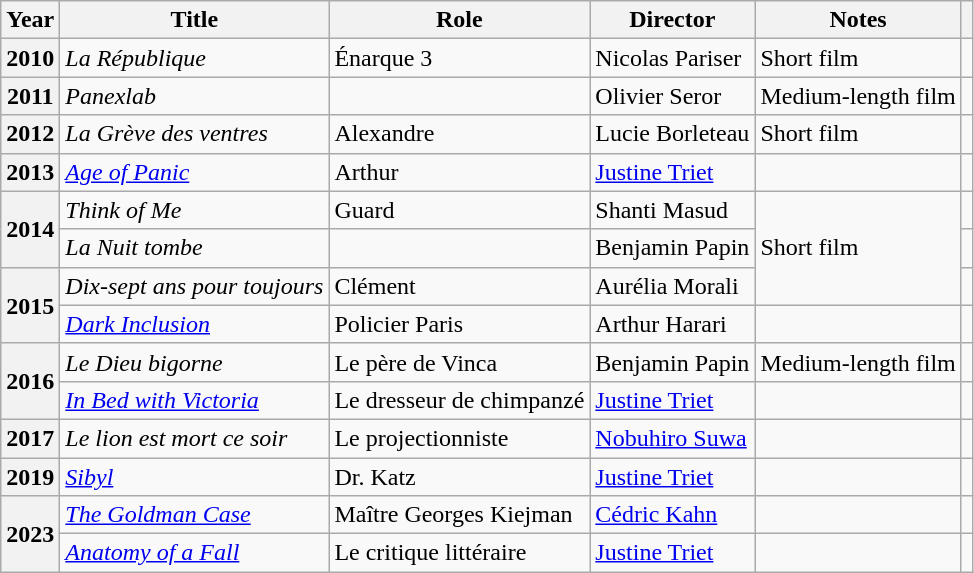<table class="wikitable sortable">
<tr>
<th>Year</th>
<th>Title</th>
<th>Role</th>
<th>Director</th>
<th class="unsortable">Notes</th>
<th class="unsortable"></th>
</tr>
<tr>
<th>2010</th>
<td><em>La République</em></td>
<td>Énarque 3</td>
<td>Nicolas Pariser</td>
<td>Short film</td>
<td></td>
</tr>
<tr>
<th>2011</th>
<td><em>Panexlab</em></td>
<td></td>
<td>Olivier Seror</td>
<td>Medium-length film</td>
<td></td>
</tr>
<tr>
<th>2012</th>
<td><em>La Grève des ventres</em></td>
<td>Alexandre</td>
<td>Lucie Borleteau</td>
<td>Short film</td>
<td></td>
</tr>
<tr>
<th>2013</th>
<td><em><a href='#'>Age of Panic</a></em></td>
<td>Arthur</td>
<td><a href='#'>Justine Triet</a></td>
<td></td>
<td style="text-align:center;"></td>
</tr>
<tr>
<th rowspan="2">2014</th>
<td><em>Think of Me</em></td>
<td>Guard</td>
<td>Shanti Masud</td>
<td rowspan="3">Short film</td>
<td></td>
</tr>
<tr>
<td><em>La Nuit tombe</em></td>
<td></td>
<td>Benjamin Papin</td>
<td></td>
</tr>
<tr>
<th rowspan="2">2015</th>
<td><em>Dix-sept ans pour toujours</em></td>
<td>Clément</td>
<td>Aurélia Morali</td>
<td></td>
</tr>
<tr>
<td><em><a href='#'>Dark Inclusion</a></em></td>
<td>Policier Paris</td>
<td>Arthur Harari</td>
<td></td>
<td></td>
</tr>
<tr>
<th rowspan="2">2016</th>
<td><em>Le Dieu bigorne</em></td>
<td>Le père de Vinca</td>
<td>Benjamin Papin</td>
<td>Medium-length film</td>
<td></td>
</tr>
<tr>
<td><em><a href='#'>In Bed with Victoria</a></em></td>
<td>Le dresseur de chimpanzé</td>
<td><a href='#'>Justine Triet</a></td>
<td></td>
<td></td>
</tr>
<tr>
<th>2017</th>
<td><em>Le lion est mort ce soir</em></td>
<td>Le projectionniste</td>
<td><a href='#'>Nobuhiro Suwa</a></td>
<td></td>
<td></td>
</tr>
<tr>
<th>2019</th>
<td><em><a href='#'>Sibyl</a></em></td>
<td>Dr. Katz</td>
<td><a href='#'>Justine Triet</a></td>
<td></td>
<td></td>
</tr>
<tr>
<th rowspan="2">2023</th>
<td><em><a href='#'>The Goldman Case</a></em></td>
<td>Maître Georges Kiejman</td>
<td><a href='#'>Cédric Kahn</a></td>
<td></td>
<td style="text-align:center;"></td>
</tr>
<tr>
<td><em><a href='#'>Anatomy of a Fall</a></em></td>
<td>Le critique littéraire</td>
<td><a href='#'>Justine Triet</a></td>
<td></td>
<td></td>
</tr>
</table>
